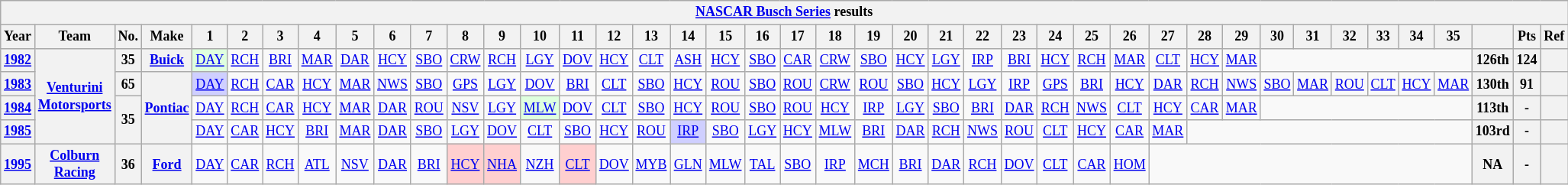<table class="wikitable" style="text-align:center; font-size:75%">
<tr>
<th colspan=42><a href='#'>NASCAR Busch Series</a> results</th>
</tr>
<tr>
<th>Year</th>
<th>Team</th>
<th>No.</th>
<th>Make</th>
<th>1</th>
<th>2</th>
<th>3</th>
<th>4</th>
<th>5</th>
<th>6</th>
<th>7</th>
<th>8</th>
<th>9</th>
<th>10</th>
<th>11</th>
<th>12</th>
<th>13</th>
<th>14</th>
<th>15</th>
<th>16</th>
<th>17</th>
<th>18</th>
<th>19</th>
<th>20</th>
<th>21</th>
<th>22</th>
<th>23</th>
<th>24</th>
<th>25</th>
<th>26</th>
<th>27</th>
<th>28</th>
<th>29</th>
<th>30</th>
<th>31</th>
<th>32</th>
<th>33</th>
<th>34</th>
<th>35</th>
<th></th>
<th>Pts</th>
<th>Ref</th>
</tr>
<tr>
<th><a href='#'>1982</a></th>
<th rowspan=4><a href='#'>Venturini Motorsports</a></th>
<th>35</th>
<th><a href='#'>Buick</a></th>
<td style="background:#DFFFDF;"><a href='#'>DAY</a><br></td>
<td><a href='#'>RCH</a></td>
<td><a href='#'>BRI</a></td>
<td><a href='#'>MAR</a></td>
<td><a href='#'>DAR</a></td>
<td><a href='#'>HCY</a></td>
<td><a href='#'>SBO</a></td>
<td><a href='#'>CRW</a></td>
<td><a href='#'>RCH</a></td>
<td><a href='#'>LGY</a></td>
<td><a href='#'>DOV</a></td>
<td><a href='#'>HCY</a></td>
<td><a href='#'>CLT</a></td>
<td><a href='#'>ASH</a></td>
<td><a href='#'>HCY</a></td>
<td><a href='#'>SBO</a></td>
<td><a href='#'>CAR</a></td>
<td><a href='#'>CRW</a></td>
<td><a href='#'>SBO</a></td>
<td><a href='#'>HCY</a></td>
<td><a href='#'>LGY</a></td>
<td><a href='#'>IRP</a></td>
<td><a href='#'>BRI</a></td>
<td><a href='#'>HCY</a></td>
<td><a href='#'>RCH</a></td>
<td><a href='#'>MAR</a></td>
<td><a href='#'>CLT</a></td>
<td><a href='#'>HCY</a></td>
<td><a href='#'>MAR</a></td>
<td colspan=6></td>
<th>126th</th>
<th>124</th>
<th></th>
</tr>
<tr>
<th><a href='#'>1983</a></th>
<th>65</th>
<th rowspan=3><a href='#'>Pontiac</a></th>
<td style="background:#CFCFFF;"><a href='#'>DAY</a><br></td>
<td><a href='#'>RCH</a></td>
<td><a href='#'>CAR</a></td>
<td><a href='#'>HCY</a></td>
<td><a href='#'>MAR</a></td>
<td><a href='#'>NWS</a></td>
<td><a href='#'>SBO</a></td>
<td><a href='#'>GPS</a></td>
<td><a href='#'>LGY</a></td>
<td><a href='#'>DOV</a></td>
<td><a href='#'>BRI</a></td>
<td><a href='#'>CLT</a></td>
<td><a href='#'>SBO</a></td>
<td><a href='#'>HCY</a></td>
<td><a href='#'>ROU</a></td>
<td><a href='#'>SBO</a></td>
<td><a href='#'>ROU</a></td>
<td><a href='#'>CRW</a></td>
<td><a href='#'>ROU</a></td>
<td><a href='#'>SBO</a></td>
<td><a href='#'>HCY</a></td>
<td><a href='#'>LGY</a></td>
<td><a href='#'>IRP</a></td>
<td><a href='#'>GPS</a></td>
<td><a href='#'>BRI</a></td>
<td><a href='#'>HCY</a></td>
<td><a href='#'>DAR</a></td>
<td><a href='#'>RCH</a></td>
<td><a href='#'>NWS</a></td>
<td><a href='#'>SBO</a></td>
<td><a href='#'>MAR</a></td>
<td><a href='#'>ROU</a></td>
<td><a href='#'>CLT</a></td>
<td><a href='#'>HCY</a></td>
<td><a href='#'>MAR</a></td>
<th>130th</th>
<th>91</th>
<th></th>
</tr>
<tr>
<th><a href='#'>1984</a></th>
<th rowspan=2>35</th>
<td><a href='#'>DAY</a></td>
<td><a href='#'>RCH</a></td>
<td><a href='#'>CAR</a></td>
<td><a href='#'>HCY</a></td>
<td><a href='#'>MAR</a></td>
<td><a href='#'>DAR</a></td>
<td><a href='#'>ROU</a></td>
<td><a href='#'>NSV</a></td>
<td><a href='#'>LGY</a></td>
<td style="background:#DFFFDF;"><a href='#'>MLW</a><br></td>
<td><a href='#'>DOV</a></td>
<td><a href='#'>CLT</a></td>
<td><a href='#'>SBO</a></td>
<td><a href='#'>HCY</a></td>
<td><a href='#'>ROU</a></td>
<td><a href='#'>SBO</a></td>
<td><a href='#'>ROU</a></td>
<td><a href='#'>HCY</a></td>
<td><a href='#'>IRP</a></td>
<td><a href='#'>LGY</a></td>
<td><a href='#'>SBO</a></td>
<td><a href='#'>BRI</a></td>
<td><a href='#'>DAR</a></td>
<td><a href='#'>RCH</a></td>
<td><a href='#'>NWS</a></td>
<td><a href='#'>CLT</a></td>
<td><a href='#'>HCY</a></td>
<td><a href='#'>CAR</a></td>
<td><a href='#'>MAR</a></td>
<td colspan=6></td>
<th>113th</th>
<th>-</th>
<th></th>
</tr>
<tr>
<th><a href='#'>1985</a></th>
<td><a href='#'>DAY</a></td>
<td><a href='#'>CAR</a></td>
<td><a href='#'>HCY</a></td>
<td><a href='#'>BRI</a></td>
<td><a href='#'>MAR</a></td>
<td><a href='#'>DAR</a></td>
<td><a href='#'>SBO</a></td>
<td><a href='#'>LGY</a></td>
<td><a href='#'>DOV</a></td>
<td><a href='#'>CLT</a></td>
<td><a href='#'>SBO</a></td>
<td><a href='#'>HCY</a></td>
<td><a href='#'>ROU</a></td>
<td style="background:#CFCFFF;"><a href='#'>IRP</a><br></td>
<td><a href='#'>SBO</a></td>
<td><a href='#'>LGY</a></td>
<td><a href='#'>HCY</a></td>
<td><a href='#'>MLW</a></td>
<td><a href='#'>BRI</a></td>
<td><a href='#'>DAR</a></td>
<td><a href='#'>RCH</a></td>
<td><a href='#'>NWS</a></td>
<td><a href='#'>ROU</a></td>
<td><a href='#'>CLT</a></td>
<td><a href='#'>HCY</a></td>
<td><a href='#'>CAR</a></td>
<td><a href='#'>MAR</a></td>
<td colspan=8></td>
<th>103rd</th>
<th>-</th>
<th></th>
</tr>
<tr>
<th><a href='#'>1995</a></th>
<th><a href='#'>Colburn Racing</a></th>
<th>36</th>
<th><a href='#'>Ford</a></th>
<td><a href='#'>DAY</a></td>
<td><a href='#'>CAR</a></td>
<td><a href='#'>RCH</a></td>
<td><a href='#'>ATL</a></td>
<td><a href='#'>NSV</a></td>
<td><a href='#'>DAR</a></td>
<td><a href='#'>BRI</a></td>
<td style="background:#FFCFCF;"><a href='#'>HCY</a><br></td>
<td style="background:#FFCFCF;"><a href='#'>NHA</a><br></td>
<td><a href='#'>NZH</a></td>
<td style="background:#FFCFCF;"><a href='#'>CLT</a><br></td>
<td><a href='#'>DOV</a></td>
<td><a href='#'>MYB</a></td>
<td><a href='#'>GLN</a></td>
<td><a href='#'>MLW</a></td>
<td><a href='#'>TAL</a></td>
<td><a href='#'>SBO</a></td>
<td><a href='#'>IRP</a></td>
<td><a href='#'>MCH</a></td>
<td><a href='#'>BRI</a></td>
<td><a href='#'>DAR</a></td>
<td><a href='#'>RCH</a></td>
<td><a href='#'>DOV</a></td>
<td><a href='#'>CLT</a></td>
<td><a href='#'>CAR</a></td>
<td><a href='#'>HOM</a></td>
<td colspan=9></td>
<th>NA</th>
<th>-</th>
<th></th>
</tr>
</table>
